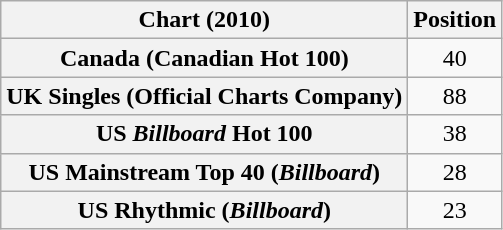<table class="wikitable sortable plainrowheaders">
<tr>
<th scope="col">Chart (2010)</th>
<th scope="col">Position</th>
</tr>
<tr>
<th scope="row">Canada (Canadian Hot 100)</th>
<td style="text-align:center;">40</td>
</tr>
<tr>
<th scope="row">UK Singles (Official Charts Company)</th>
<td style="text-align:center;">88</td>
</tr>
<tr>
<th scope="row">US <em>Billboard</em> Hot 100</th>
<td style="text-align:center;">38</td>
</tr>
<tr>
<th scope="row">US Mainstream Top 40 (<em>Billboard</em>)</th>
<td style="text-align:center;">28</td>
</tr>
<tr>
<th scope="row">US Rhythmic (<em>Billboard</em>)</th>
<td style="text-align:center;">23</td>
</tr>
</table>
